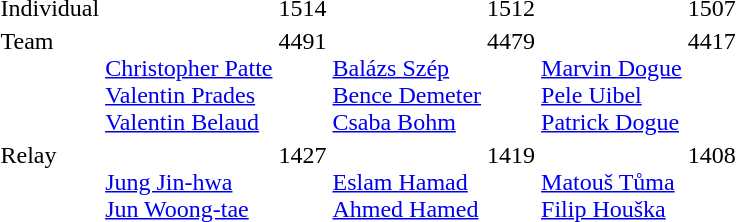<table>
<tr style="vertical-align:top;">
<td>Individual</td>
<td></td>
<td>1514</td>
<td></td>
<td>1512</td>
<td></td>
<td>1507</td>
</tr>
<tr style="vertical-align:top;">
<td>Team</td>
<td><br><a href='#'>Christopher Patte</a><br><a href='#'>Valentin Prades</a><br><a href='#'>Valentin Belaud</a></td>
<td>4491</td>
<td><br><a href='#'>Balázs Szép</a><br><a href='#'>Bence Demeter</a><br><a href='#'>Csaba Bohm</a></td>
<td>4479</td>
<td><br><a href='#'>Marvin Dogue</a><br><a href='#'>Pele Uibel</a><br><a href='#'>Patrick Dogue</a></td>
<td>4417</td>
</tr>
<tr style="vertical-align:top;">
<td>Relay</td>
<td><br><a href='#'>Jung Jin-hwa</a><br><a href='#'>Jun Woong-tae</a></td>
<td>1427</td>
<td><br><a href='#'>Eslam Hamad</a><br><a href='#'>Ahmed Hamed</a></td>
<td>1419</td>
<td><br><a href='#'>Matouš Tůma</a><br><a href='#'>Filip Houška</a></td>
<td>1408</td>
</tr>
</table>
